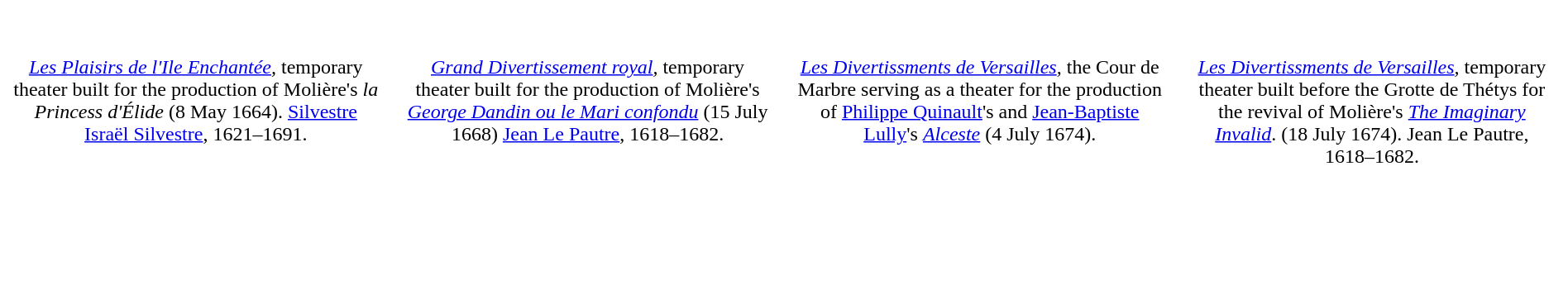<table style="background:white; color:black" border="0" height="230" align="center" valign="bottom" cellpadding=10px cellspacing=0px>
<tr align="center">
<td></td>
<td></td>
<td></td>
<td></td>
</tr>
<tr align="center" valign="top">
<td width="300"><em><a href='#'>Les Plaisirs de l'Ile Enchantée</a>,</em> temporary theater built for the production of Molière's <em>la Princess d'Élide</em> (8 May 1664). <a href='#'>Silvestre Israël Silvestre</a>, 1621–1691.</td>
<td width="300"><em><a href='#'>Grand Divertissement royal</a>,</em> temporary theater built for the production of Molière's <em><a href='#'>George Dandin ou le Mari confondu</a></em> (15 July 1668) <a href='#'>Jean Le Pautre</a>, 1618–1682.</td>
<td width="300"><em><a href='#'>Les Divertissments de Versailles</a>,</em> the Cour de Marbre serving as a theater for the production of <a href='#'>Philippe Quinault</a>'s and <a href='#'>Jean-Baptiste Lully</a>'s <em><a href='#'>Alceste</a></em> (4 July 1674).</td>
<td width="300"><em><a href='#'>Les Divertissments de Versailles</a>,</em> temporary theater built before the Grotte de Thétys for the revival of Molière's <em><a href='#'>The Imaginary Invalid</a></em>. (18 July 1674). Jean Le Pautre, 1618–1682.</td>
</tr>
</table>
